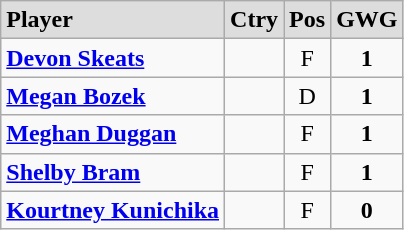<table class="wikitable">
<tr align="center" style="font-weight:bold; background-color:#dddddd;" |>
<td align="left">Player</td>
<td>Ctry</td>
<td>Pos</td>
<td>GWG</td>
</tr>
<tr align="center">
<td align="left"><strong><a href='#'>Devon Skeats</a></strong></td>
<td></td>
<td>F</td>
<td><strong>1</strong></td>
</tr>
<tr align="center">
<td align="left"><strong><a href='#'>Megan Bozek</a></strong></td>
<td></td>
<td>D</td>
<td><strong>1</strong></td>
</tr>
<tr align="center">
<td align="left"><strong><a href='#'>Meghan Duggan</a></strong></td>
<td></td>
<td>F</td>
<td><strong>1</strong></td>
</tr>
<tr align="center">
<td align="left"><strong><a href='#'>Shelby Bram</a></strong></td>
<td></td>
<td>F</td>
<td><strong>1</strong></td>
</tr>
<tr align="center">
<td align="left"><strong><a href='#'>Kourtney Kunichika</a></strong></td>
<td></td>
<td>F</td>
<td><strong>0</strong></td>
</tr>
</table>
